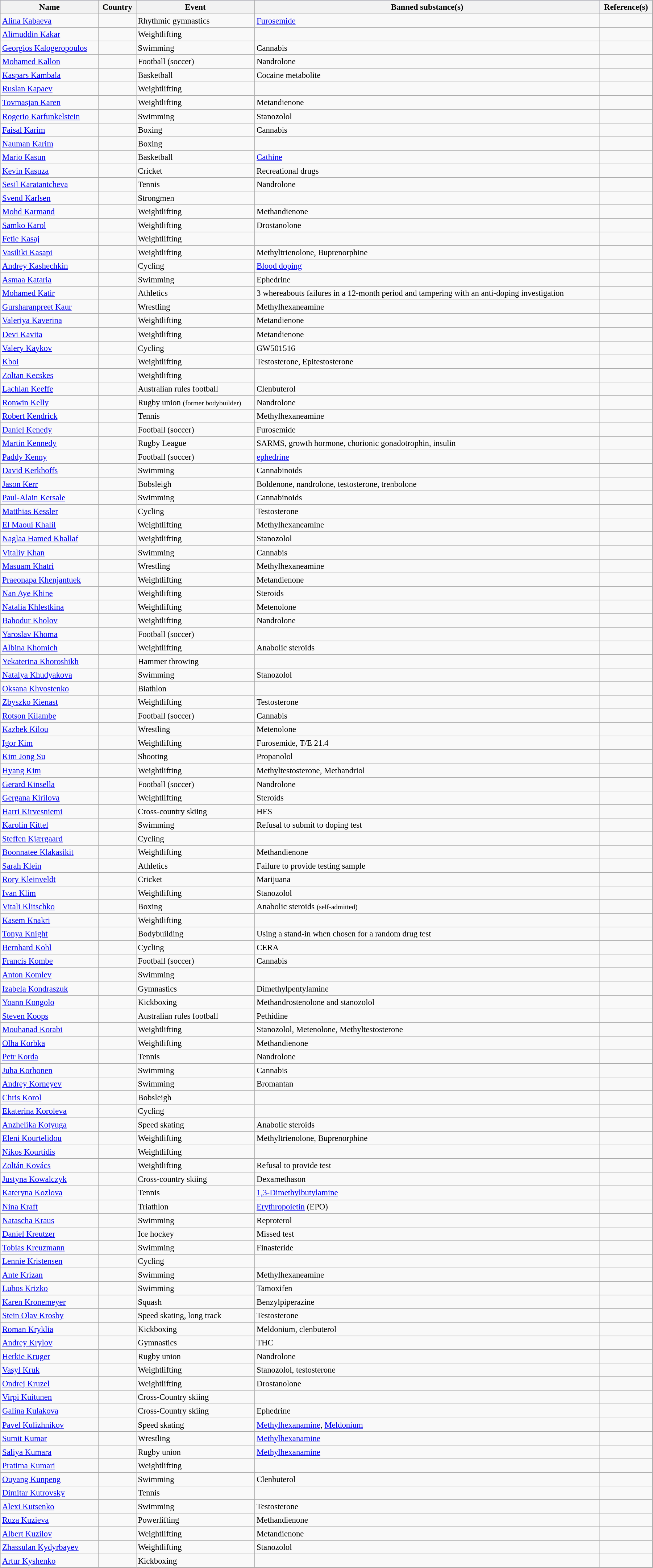<table class="wikitable sortable" style="font-size:95%; width:95%;">
<tr style="background:#ccf; class=;"sortable">
<th>Name</th>
<th>Country</th>
<th>Event</th>
<th>Banned substance(s)</th>
<th>Reference(s)</th>
</tr>
<tr>
<td><a href='#'>Alina Kabaeva</a></td>
<td></td>
<td>Rhythmic gymnastics</td>
<td><a href='#'>Furosemide</a></td>
<td></td>
</tr>
<tr>
<td><a href='#'>Alimuddin Kakar</a></td>
<td></td>
<td>Weightlifting</td>
<td></td>
<td></td>
</tr>
<tr>
<td><a href='#'>Georgios Kalogeropoulos</a></td>
<td></td>
<td>Swimming</td>
<td>Cannabis</td>
<td></td>
</tr>
<tr>
<td><a href='#'>Mohamed Kallon</a></td>
<td></td>
<td>Football (soccer)</td>
<td>Nandrolone</td>
<td></td>
</tr>
<tr>
<td><a href='#'>Kaspars Kambala</a></td>
<td></td>
<td>Basketball</td>
<td>Cocaine metabolite</td>
<td></td>
</tr>
<tr>
<td><a href='#'>Ruslan Kapaev</a></td>
<td></td>
<td>Weightlifting</td>
<td></td>
<td></td>
</tr>
<tr>
<td><a href='#'>Tovmasjan Karen</a></td>
<td></td>
<td>Weightlifting</td>
<td>Metandienone</td>
<td></td>
</tr>
<tr>
<td><a href='#'>Rogerio Karfunkelstein</a></td>
<td></td>
<td>Swimming</td>
<td>Stanozolol</td>
<td></td>
</tr>
<tr>
<td><a href='#'>Faisal Karim</a></td>
<td></td>
<td>Boxing</td>
<td>Cannabis</td>
<td></td>
</tr>
<tr>
<td><a href='#'>Nauman Karim</a></td>
<td></td>
<td>Boxing</td>
<td></td>
<td></td>
</tr>
<tr>
<td><a href='#'>Mario Kasun</a></td>
<td></td>
<td>Basketball</td>
<td><a href='#'>Cathine</a></td>
<td></td>
</tr>
<tr>
<td><a href='#'>Kevin Kasuza</a></td>
<td></td>
<td>Cricket</td>
<td>Recreational drugs</td>
<td></td>
</tr>
<tr>
<td><a href='#'>Sesil Karatantcheva</a></td>
<td></td>
<td>Tennis</td>
<td>Nandrolone</td>
<td></td>
</tr>
<tr>
<td><a href='#'>Svend Karlsen</a></td>
<td></td>
<td>Strongmen</td>
<td></td>
<td></td>
</tr>
<tr>
<td><a href='#'>Mohd Karmand</a></td>
<td></td>
<td>Weightlifting</td>
<td>Methandienone</td>
<td></td>
</tr>
<tr>
<td><a href='#'>Samko Karol</a></td>
<td></td>
<td>Weightlifting</td>
<td>Drostanolone</td>
<td></td>
</tr>
<tr>
<td><a href='#'>Fetie Kasaj</a></td>
<td></td>
<td>Weightlifting</td>
<td></td>
<td> </td>
</tr>
<tr>
<td><a href='#'>Vasiliki Kasapi</a></td>
<td></td>
<td>Weightlifting</td>
<td>Methyltrienolone, Buprenorphine</td>
<td></td>
</tr>
<tr>
<td><a href='#'>Andrey Kashechkin</a></td>
<td></td>
<td>Cycling</td>
<td><a href='#'>Blood doping</a></td>
<td></td>
</tr>
<tr>
<td><a href='#'>Asmaa Kataria</a></td>
<td></td>
<td>Swimming</td>
<td>Ephedrine</td>
<td></td>
</tr>
<tr>
<td><a href='#'>Mohamed Katir</a></td>
<td></td>
<td>Athletics</td>
<td>3 whereabouts failures in a 12-month period and tampering with an anti-doping investigation</td>
<td></td>
</tr>
<tr>
<td><a href='#'>Gursharanpreet Kaur</a></td>
<td></td>
<td>Wrestling</td>
<td>Methylhexaneamine</td>
<td></td>
</tr>
<tr>
<td><a href='#'>Valeriya Kaverina</a></td>
<td></td>
<td>Weightlifting</td>
<td>Metandienone</td>
<td></td>
</tr>
<tr>
<td><a href='#'>Devi Kavita</a></td>
<td></td>
<td>Weightlifting</td>
<td>Metandienone</td>
<td></td>
</tr>
<tr>
<td><a href='#'>Valery Kaykov</a></td>
<td></td>
<td>Cycling</td>
<td>GW501516</td>
<td></td>
</tr>
<tr>
<td><a href='#'>Kboi</a></td>
<td></td>
<td>Weightlifting</td>
<td>Testosterone, Epitestosterone</td>
<td></td>
</tr>
<tr>
<td><a href='#'>Zoltan Kecskes</a></td>
<td></td>
<td>Weightlifting</td>
<td></td>
<td></td>
</tr>
<tr>
<td><a href='#'>Lachlan Keeffe</a></td>
<td></td>
<td>Australian rules football</td>
<td>Clenbuterol</td>
<td></td>
</tr>
<tr>
<td><a href='#'>Ronwin Kelly</a></td>
<td></td>
<td>Rugby union <small>(former bodybuilder)</small></td>
<td>Nandrolone</td>
<td></td>
</tr>
<tr>
<td><a href='#'>Robert Kendrick</a></td>
<td></td>
<td>Tennis</td>
<td>Methylhexaneamine</td>
<td></td>
</tr>
<tr>
<td><a href='#'>Daniel Kenedy</a></td>
<td></td>
<td>Football (soccer)</td>
<td>Furosemide</td>
<td></td>
</tr>
<tr>
<td><a href='#'>Martin Kennedy</a></td>
<td></td>
<td>Rugby League</td>
<td>SARMS, growth hormone, chorionic gonadotrophin, insulin</td>
<td></td>
</tr>
<tr>
<td><a href='#'>Paddy Kenny</a></td>
<td></td>
<td>Football (soccer)</td>
<td><a href='#'>ephedrine</a></td>
<td></td>
</tr>
<tr>
<td><a href='#'>David Kerkhoffs</a></td>
<td></td>
<td>Swimming</td>
<td>Cannabinoids</td>
<td></td>
</tr>
<tr>
<td><a href='#'>Jason Kerr</a></td>
<td></td>
<td>Bobsleigh</td>
<td>Boldenone, nandrolone, testosterone, trenbolone</td>
<td></td>
</tr>
<tr>
<td><a href='#'>Paul-Alain Kersale</a></td>
<td></td>
<td>Swimming</td>
<td>Cannabinoids</td>
<td></td>
</tr>
<tr>
<td><a href='#'>Matthias Kessler</a></td>
<td></td>
<td>Cycling</td>
<td>Testosterone</td>
<td></td>
</tr>
<tr>
<td><a href='#'>El Maoui Khalil</a></td>
<td></td>
<td>Weightlifting</td>
<td>Methylhexaneamine</td>
<td></td>
</tr>
<tr>
<td><a href='#'>Naglaa Hamed Khallaf</a></td>
<td></td>
<td>Weightlifting</td>
<td>Stanozolol</td>
<td></td>
</tr>
<tr>
<td><a href='#'>Vitaliy Khan</a></td>
<td></td>
<td>Swimming</td>
<td>Cannabis</td>
<td></td>
</tr>
<tr>
<td><a href='#'>Masuam Khatri</a></td>
<td></td>
<td>Wrestling</td>
<td>Methylhexaneamine</td>
<td></td>
</tr>
<tr>
<td><a href='#'>Praeonapa Khenjantuek</a></td>
<td></td>
<td>Weightlifting</td>
<td>Metandienone</td>
<td></td>
</tr>
<tr>
<td><a href='#'>Nan Aye Khine</a></td>
<td></td>
<td>Weightlifting</td>
<td>Steroids</td>
<td></td>
</tr>
<tr>
<td><a href='#'>Natalia Khlestkina</a></td>
<td></td>
<td>Weightlifting</td>
<td>Metenolone</td>
<td></td>
</tr>
<tr>
<td><a href='#'>Bahodur Kholov</a></td>
<td></td>
<td>Weightlifting</td>
<td>Nandrolone</td>
<td></td>
</tr>
<tr>
<td><a href='#'>Yaroslav Khoma</a></td>
<td></td>
<td>Football (soccer)</td>
<td></td>
<td></td>
</tr>
<tr>
<td><a href='#'>Albina Khomich</a></td>
<td></td>
<td>Weightlifting</td>
<td>Anabolic steroids</td>
<td></td>
</tr>
<tr>
<td><a href='#'>Yekaterina Khoroshikh</a></td>
<td></td>
<td>Hammer throwing</td>
<td></td>
<td></td>
</tr>
<tr>
<td><a href='#'>Natalya Khudyakova</a></td>
<td></td>
<td>Swimming</td>
<td>Stanozolol</td>
<td></td>
</tr>
<tr>
<td><a href='#'>Oksana Khvostenko</a></td>
<td></td>
<td>Biathlon</td>
<td></td>
<td></td>
</tr>
<tr>
<td><a href='#'>Zbyszko Kienast</a></td>
<td></td>
<td>Weightlifting</td>
<td>Testosterone</td>
<td></td>
</tr>
<tr>
<td><a href='#'>Rotson Kilambe</a></td>
<td></td>
<td>Football (soccer)</td>
<td>Cannabis</td>
<td></td>
</tr>
<tr>
<td><a href='#'>Kazbek Kilou</a></td>
<td></td>
<td>Wrestling</td>
<td>Metenolone</td>
<td></td>
</tr>
<tr>
<td><a href='#'>Igor Kim</a></td>
<td></td>
<td>Weightlifting</td>
<td>Furosemide, T/E 21.4</td>
<td></td>
</tr>
<tr>
<td><a href='#'>Kim Jong Su</a></td>
<td></td>
<td>Shooting</td>
<td>Propanolol</td>
<td></td>
</tr>
<tr>
<td><a href='#'>Hyang Kim</a></td>
<td></td>
<td>Weightlifting</td>
<td>Methyltestosterone, Methandriol</td>
<td></td>
</tr>
<tr>
<td><a href='#'>Gerard Kinsella</a></td>
<td></td>
<td>Football (soccer)</td>
<td>Nandrolone</td>
<td></td>
</tr>
<tr>
<td><a href='#'>Gergana Kirilova</a></td>
<td></td>
<td>Weightlifting</td>
<td>Steroids</td>
<td></td>
</tr>
<tr>
<td><a href='#'>Harri Kirvesniemi</a></td>
<td></td>
<td>Cross-country skiing</td>
<td>HES</td>
<td></td>
</tr>
<tr>
<td><a href='#'>Karolin Kittel</a></td>
<td></td>
<td>Swimming</td>
<td>Refusal to submit to doping test</td>
<td></td>
</tr>
<tr>
<td><a href='#'>Steffen Kjærgaard</a></td>
<td></td>
<td>Cycling</td>
<td></td>
<td></td>
</tr>
<tr>
<td><a href='#'>Boonnatee Klakasikit</a></td>
<td></td>
<td>Weightlifting</td>
<td>Methandienone</td>
<td></td>
</tr>
<tr>
<td><a href='#'>Sarah Klein</a></td>
<td></td>
<td>Athletics</td>
<td>Failure to provide testing sample</td>
<td></td>
</tr>
<tr>
<td><a href='#'>Rory Kleinveldt</a></td>
<td></td>
<td>Cricket</td>
<td>Marijuana</td>
<td></td>
</tr>
<tr>
<td><a href='#'>Ivan Klim</a></td>
<td></td>
<td>Weightlifting</td>
<td>Stanozolol</td>
<td></td>
</tr>
<tr>
<td><a href='#'>Vitali Klitschko</a></td>
<td></td>
<td>Boxing</td>
<td>Anabolic steroids <small>(self-admitted)</small></td>
<td></td>
</tr>
<tr>
<td><a href='#'>Kasem Knakri</a></td>
<td></td>
<td>Weightlifting</td>
<td></td>
<td></td>
</tr>
<tr>
<td><a href='#'>Tonya Knight</a></td>
<td></td>
<td>Bodybuilding</td>
<td>Using a stand-in when chosen for a random drug test</td>
<td></td>
</tr>
<tr>
<td><a href='#'>Bernhard Kohl</a></td>
<td></td>
<td>Cycling</td>
<td>CERA</td>
<td></td>
</tr>
<tr>
<td><a href='#'>Francis Kombe</a></td>
<td></td>
<td>Football (soccer)</td>
<td>Cannabis</td>
<td></td>
</tr>
<tr>
<td><a href='#'>Anton Komlev</a></td>
<td></td>
<td>Swimming</td>
<td></td>
<td></td>
</tr>
<tr>
<td><a href='#'>Izabela Kondraszuk</a></td>
<td></td>
<td>Gymnastics</td>
<td>Dimethylpentylamine</td>
<td></td>
</tr>
<tr>
<td><a href='#'>Yoann Kongolo</a></td>
<td></td>
<td>Kickboxing</td>
<td>Methandrostenolone and stanozolol</td>
<td></td>
</tr>
<tr>
<td><a href='#'>Steven Koops</a></td>
<td></td>
<td>Australian rules football</td>
<td>Pethidine</td>
<td></td>
</tr>
<tr>
<td><a href='#'>Mouhanad Korabi</a></td>
<td></td>
<td>Weightlifting</td>
<td>Stanozolol, Metenolone, Methyltestosterone</td>
<td></td>
</tr>
<tr>
<td><a href='#'>Olha Korbka</a></td>
<td></td>
<td>Weightlifting</td>
<td>Methandienone</td>
<td></td>
</tr>
<tr>
<td><a href='#'>Petr Korda</a></td>
<td></td>
<td>Tennis</td>
<td>Nandrolone</td>
<td></td>
</tr>
<tr>
<td><a href='#'>Juha Korhonen</a></td>
<td></td>
<td>Swimming</td>
<td>Cannabis</td>
<td></td>
</tr>
<tr>
<td><a href='#'>Andrey Korneyev</a></td>
<td></td>
<td>Swimming</td>
<td>Bromantan</td>
<td></td>
</tr>
<tr>
<td><a href='#'>Chris Korol</a></td>
<td></td>
<td>Bobsleigh</td>
<td></td>
<td></td>
</tr>
<tr>
<td><a href='#'>Ekaterina Koroleva</a></td>
<td></td>
<td>Cycling</td>
<td></td>
<td></td>
</tr>
<tr>
<td><a href='#'>Anzhelika Kotyuga</a></td>
<td></td>
<td>Speed skating</td>
<td>Anabolic steroids</td>
<td></td>
</tr>
<tr>
<td><a href='#'>Eleni Kourtelidou</a></td>
<td></td>
<td>Weightlifting</td>
<td>Methyltrienolone, Buprenorphine</td>
<td></td>
</tr>
<tr>
<td><a href='#'>Nikos Kourtidis</a></td>
<td></td>
<td>Weightlifting</td>
<td></td>
<td></td>
</tr>
<tr>
<td><a href='#'>Zoltán Kovács</a></td>
<td></td>
<td>Weightlifting</td>
<td>Refusal to provide test</td>
<td></td>
</tr>
<tr>
<td><a href='#'>Justyna Kowalczyk</a></td>
<td></td>
<td>Cross-country skiing</td>
<td>Dexamethason</td>
<td></td>
</tr>
<tr>
<td><a href='#'>Kateryna Kozlova</a></td>
<td></td>
<td>Tennis</td>
<td><a href='#'>1,3-Dimethylbutylamine</a></td>
<td></td>
</tr>
<tr>
<td><a href='#'>Nina Kraft</a></td>
<td></td>
<td>Triathlon</td>
<td><a href='#'>Erythropoietin</a> (EPO)</td>
<td></td>
</tr>
<tr>
<td><a href='#'>Natascha Kraus</a></td>
<td></td>
<td>Swimming</td>
<td>Reproterol</td>
<td></td>
</tr>
<tr>
<td><a href='#'>Daniel Kreutzer</a></td>
<td></td>
<td>Ice hockey</td>
<td>Missed test</td>
<td></td>
</tr>
<tr>
<td><a href='#'>Tobias Kreuzmann</a></td>
<td></td>
<td>Swimming</td>
<td>Finasteride</td>
<td></td>
</tr>
<tr>
<td><a href='#'>Lennie Kristensen</a></td>
<td></td>
<td>Cycling</td>
<td></td>
<td></td>
</tr>
<tr>
<td><a href='#'>Ante Krizan</a></td>
<td></td>
<td>Swimming</td>
<td>Methylhexaneamine</td>
<td></td>
</tr>
<tr>
<td><a href='#'>Lubos Krizko</a></td>
<td></td>
<td>Swimming</td>
<td>Tamoxifen</td>
<td></td>
</tr>
<tr>
<td><a href='#'>Karen Kronemeyer</a></td>
<td></td>
<td>Squash</td>
<td>Benzylpiperazine</td>
<td></td>
</tr>
<tr>
<td><a href='#'>Stein Olav Krosby</a></td>
<td></td>
<td>Speed skating, long track</td>
<td>Testosterone</td>
<td></td>
</tr>
<tr>
<td><a href='#'>Roman Kryklia</a></td>
<td></td>
<td>Kickboxing</td>
<td>Meldonium, clenbuterol</td>
<td></td>
</tr>
<tr>
<td><a href='#'>Andrey Krylov</a></td>
<td></td>
<td>Gymnastics</td>
<td>THC</td>
<td></td>
</tr>
<tr>
<td><a href='#'>Herkie Kruger</a></td>
<td></td>
<td>Rugby union</td>
<td>Nandrolone</td>
<td></td>
</tr>
<tr>
<td><a href='#'>Vasyl Kruk</a></td>
<td></td>
<td>Weightlifting</td>
<td>Stanozolol, testosterone</td>
<td></td>
</tr>
<tr>
<td><a href='#'>Ondrej Kruzel</a></td>
<td></td>
<td>Weightlifting</td>
<td>Drostanolone</td>
<td></td>
</tr>
<tr>
<td><a href='#'>Virpi Kuitunen</a></td>
<td></td>
<td>Cross-Country skiing</td>
<td></td>
<td></td>
</tr>
<tr>
<td><a href='#'>Galina Kulakova</a></td>
<td></td>
<td>Cross-Country skiing</td>
<td>Ephedrine</td>
<td></td>
</tr>
<tr>
<td><a href='#'>Pavel Kulizhnikov</a></td>
<td></td>
<td>Speed skating</td>
<td><a href='#'>Methylhexanamine</a>, <a href='#'>Meldonium</a></td>
<td></td>
</tr>
<tr>
<td><a href='#'>Sumit Kumar</a></td>
<td></td>
<td>Wrestling</td>
<td><a href='#'>Methylhexanamine</a></td>
<td></td>
</tr>
<tr>
<td><a href='#'>Saliya Kumara</a></td>
<td></td>
<td>Rugby union</td>
<td><a href='#'>Methylhexanamine</a></td>
<td></td>
</tr>
<tr>
<td><a href='#'>Pratima Kumari</a></td>
<td></td>
<td>Weightlifting</td>
<td></td>
<td></td>
</tr>
<tr>
<td><a href='#'>Ouyang Kunpeng</a></td>
<td></td>
<td>Swimming</td>
<td>Clenbuterol</td>
<td></td>
</tr>
<tr>
<td><a href='#'>Dimitar Kutrovsky</a></td>
<td></td>
<td>Tennis</td>
<td></td>
<td></td>
</tr>
<tr>
<td><a href='#'>Alexi Kutsenko</a></td>
<td></td>
<td>Swimming</td>
<td>Testosterone</td>
<td></td>
</tr>
<tr>
<td><a href='#'>Ruza Kuzieva</a></td>
<td></td>
<td>Powerlifting</td>
<td>Methandienone</td>
<td></td>
</tr>
<tr>
<td><a href='#'>Albert Kuzilov</a></td>
<td></td>
<td>Weightlifting</td>
<td>Metandienone</td>
<td></td>
</tr>
<tr>
<td><a href='#'>Zhassulan Kydyrbayev</a></td>
<td></td>
<td>Weightlifting</td>
<td>Stanozolol</td>
<td></td>
</tr>
<tr>
<td><a href='#'>Artur Kyshenko</a></td>
<td></td>
<td>Kickboxing</td>
<td></td>
<td></td>
</tr>
</table>
